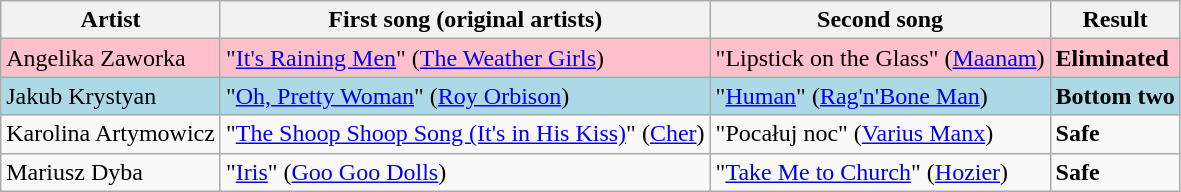<table class=wikitable>
<tr>
<th>Artist</th>
<th>First song (original artists)</th>
<th>Second song</th>
<th>Result</th>
</tr>
<tr style="background:pink;">
<td>Angelika Zaworka</td>
<td>"<a href='#'>It's Raining Men</a>" (<a href='#'>The Weather Girls</a>)</td>
<td>"Lipstick on the Glass" (<a href='#'>Maanam</a>)</td>
<td><strong>Eliminated</strong></td>
</tr>
<tr style="background:lightblue;">
<td>Jakub Krystyan</td>
<td>"<a href='#'>Oh, Pretty Woman</a>" (<a href='#'>Roy Orbison</a>)</td>
<td>"<a href='#'>Human</a>" (<a href='#'>Rag'n'Bone Man</a>)</td>
<td><strong>Bottom two</strong></td>
</tr>
<tr>
<td>Karolina Artymowicz</td>
<td>"<a href='#'>The Shoop Shoop Song (It's in His Kiss)</a>" (<a href='#'>Cher</a>)</td>
<td>"Pocałuj noc" (<a href='#'>Varius Manx</a>)</td>
<td><strong>Safe</strong></td>
</tr>
<tr>
<td>Mariusz Dyba</td>
<td>"<a href='#'>Iris</a>" (<a href='#'>Goo Goo Dolls</a>)</td>
<td>"<a href='#'>Take Me to Church</a>" (<a href='#'>Hozier</a>)</td>
<td><strong>Safe</strong></td>
</tr>
</table>
